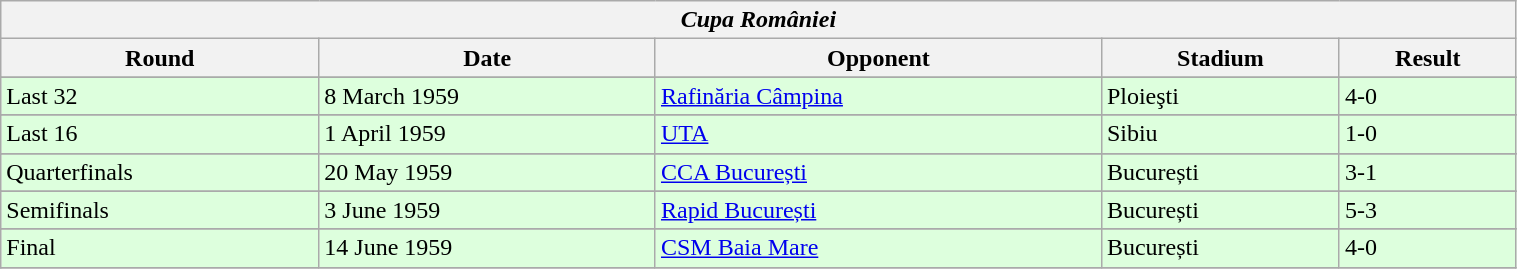<table class="wikitable" style="width:80%;">
<tr>
<th colspan="5" style="text-align:center;"><em>Cupa României</em></th>
</tr>
<tr>
<th>Round</th>
<th>Date</th>
<th>Opponent</th>
<th>Stadium</th>
<th>Result</th>
</tr>
<tr>
</tr>
<tr bgcolor="#ddffdd">
<td>Last 32</td>
<td>8 March 1959</td>
<td><a href='#'>Rafinăria Câmpina</a></td>
<td>Ploieşti</td>
<td>4-0</td>
</tr>
<tr>
</tr>
<tr bgcolor="#ddffdd">
<td>Last 16</td>
<td>1 April 1959</td>
<td><a href='#'>UTA</a></td>
<td>Sibiu</td>
<td>1-0</td>
</tr>
<tr>
</tr>
<tr bgcolor="#ddffdd">
<td>Quarterfinals</td>
<td>20 May 1959</td>
<td><a href='#'>CCA București</a></td>
<td>București</td>
<td>3-1</td>
</tr>
<tr>
</tr>
<tr bgcolor="#ddffdd">
<td>Semifinals</td>
<td>3 June 1959</td>
<td><a href='#'>Rapid București</a></td>
<td>București</td>
<td>5-3</td>
</tr>
<tr>
</tr>
<tr bgcolor="#ddffdd">
<td>Final</td>
<td>14 June 1959</td>
<td><a href='#'>CSM Baia Mare</a></td>
<td>București</td>
<td>4-0</td>
</tr>
<tr>
</tr>
</table>
